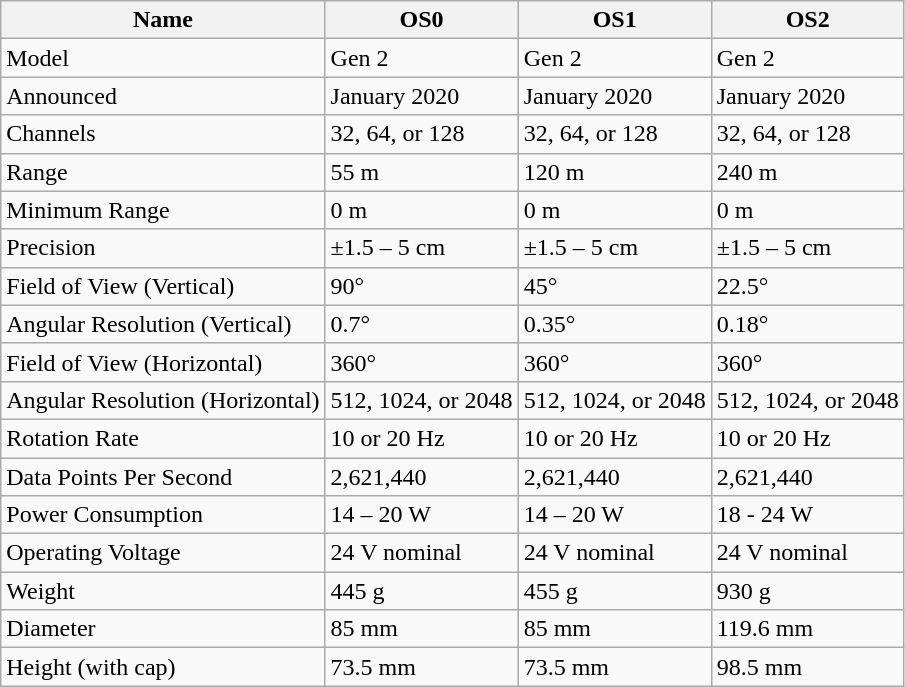<table class="wikitable">
<tr>
<th>Name</th>
<th>OS0</th>
<th>OS1</th>
<th>OS2</th>
</tr>
<tr>
<td>Model</td>
<td>Gen 2</td>
<td>Gen 2</td>
<td>Gen 2</td>
</tr>
<tr>
<td>Announced</td>
<td>January 2020</td>
<td>January 2020</td>
<td>January 2020</td>
</tr>
<tr>
<td>Channels</td>
<td>32, 64, or 128</td>
<td>32, 64, or 128</td>
<td>32, 64, or 128</td>
</tr>
<tr>
<td>Range</td>
<td>55 m</td>
<td>120 m</td>
<td>240 m</td>
</tr>
<tr>
<td>Minimum Range</td>
<td>0 m</td>
<td>0 m</td>
<td>0 m</td>
</tr>
<tr>
<td>Precision</td>
<td>±1.5 – 5 cm</td>
<td>±1.5 – 5 cm</td>
<td>±1.5 – 5 cm</td>
</tr>
<tr>
<td>Field of View (Vertical)</td>
<td>90°</td>
<td>45°</td>
<td>22.5°</td>
</tr>
<tr>
<td>Angular Resolution (Vertical)</td>
<td>0.7°</td>
<td>0.35°</td>
<td>0.18°</td>
</tr>
<tr>
<td>Field of View (Horizontal)</td>
<td>360°</td>
<td>360°</td>
<td>360°</td>
</tr>
<tr>
<td>Angular Resolution (Horizontal)</td>
<td>512, 1024, or 2048</td>
<td>512, 1024, or 2048</td>
<td>512, 1024, or 2048</td>
</tr>
<tr>
<td>Rotation Rate</td>
<td>10 or 20 Hz</td>
<td>10 or 20 Hz</td>
<td>10 or 20 Hz</td>
</tr>
<tr>
<td>Data Points Per Second</td>
<td>2,621,440</td>
<td>2,621,440</td>
<td>2,621,440</td>
</tr>
<tr>
<td>Power Consumption</td>
<td>14 – 20 W</td>
<td>14 – 20 W</td>
<td>18 - 24 W</td>
</tr>
<tr>
<td>Operating Voltage</td>
<td>24 V nominal</td>
<td>24 V nominal</td>
<td>24 V nominal</td>
</tr>
<tr>
<td>Weight</td>
<td>445 g</td>
<td>455 g</td>
<td>930 g</td>
</tr>
<tr>
<td>Diameter</td>
<td>85 mm</td>
<td>85 mm</td>
<td>119.6 mm</td>
</tr>
<tr>
<td>Height (with cap)</td>
<td>73.5 mm</td>
<td>73.5 mm</td>
<td>98.5 mm</td>
</tr>
</table>
